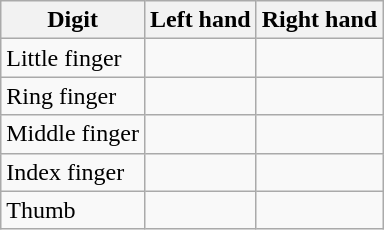<table class="wikitable">
<tr>
<th>Digit</th>
<th>Left hand</th>
<th>Right hand</th>
</tr>
<tr>
<td>Little finger</td>
<td><br></td>
<td><br></td>
</tr>
<tr>
<td>Ring finger</td>
<td><br></td>
<td><br></td>
</tr>
<tr>
<td>Middle finger</td>
<td><br></td>
<td><br></td>
</tr>
<tr>
<td>Index finger</td>
<td><br></td>
<td><br></td>
</tr>
<tr>
<td>Thumb</td>
<td><br></td>
<td><br></td>
</tr>
</table>
